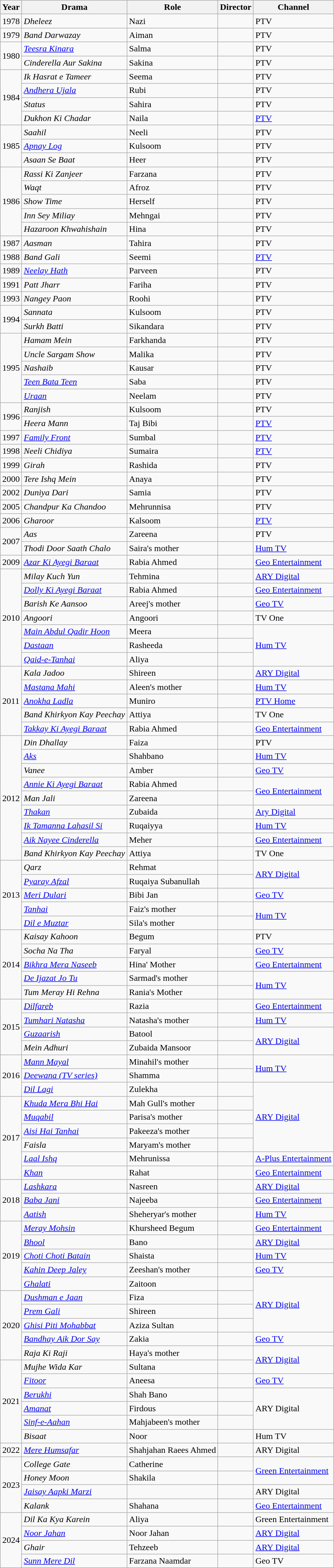<table class="wikitable sortable">
<tr>
<th>Year</th>
<th>Drama</th>
<th>Role</th>
<th>Director</th>
<th>Channel</th>
</tr>
<tr>
<td>1978</td>
<td><em>Dheleez</em></td>
<td>Nazi</td>
<td></td>
<td>PTV</td>
</tr>
<tr>
<td>1979</td>
<td><em>Band Darwazay</em></td>
<td>Aiman</td>
<td></td>
<td>PTV</td>
</tr>
<tr>
<td rowspan="2">1980</td>
<td><em><a href='#'>Teesra Kinara</a></em></td>
<td>Salma</td>
<td></td>
<td>PTV</td>
</tr>
<tr>
<td><em>Cinderella Aur Sakina</em></td>
<td>Sakina</td>
<td></td>
<td>PTV</td>
</tr>
<tr>
<td rowspan="4">1984</td>
<td><em>Ik Hasrat e Tameer</em></td>
<td>Seema</td>
<td></td>
<td>PTV</td>
</tr>
<tr>
<td><em><a href='#'>Andhera Ujala</a></em></td>
<td>Rubi</td>
<td></td>
<td>PTV</td>
</tr>
<tr>
<td><em>Status</em></td>
<td>Sahira</td>
<td></td>
<td>PTV</td>
</tr>
<tr>
<td><em>Dukhon Ki Chadar</em></td>
<td>Naila</td>
<td></td>
<td><a href='#'>PTV</a></td>
</tr>
<tr>
<td rowspan="3">1985</td>
<td><em>Saahil</em></td>
<td>Neeli</td>
<td></td>
<td>PTV</td>
</tr>
<tr>
<td><em><a href='#'>Apnay Log</a></em></td>
<td>Kulsoom</td>
<td></td>
<td>PTV</td>
</tr>
<tr>
<td><em>Asaan Se Baat</em></td>
<td>Heer</td>
<td></td>
<td>PTV</td>
</tr>
<tr>
<td rowspan="5">1986</td>
<td><em>Rassi Ki Zanjeer</em></td>
<td>Farzana</td>
<td></td>
<td>PTV</td>
</tr>
<tr>
<td><em>Waqt</em></td>
<td>Afroz</td>
<td></td>
<td>PTV</td>
</tr>
<tr>
<td><em>Show Time</em></td>
<td>Herself</td>
<td></td>
<td>PTV</td>
</tr>
<tr>
<td><em>Inn Sey Miliay</em></td>
<td>Mehngai</td>
<td></td>
<td>PTV</td>
</tr>
<tr>
<td><em>Hazaroon Khwahishain</em></td>
<td>Hina</td>
<td></td>
<td>PTV</td>
</tr>
<tr>
<td>1987</td>
<td><em>Aasman</em></td>
<td>Tahira</td>
<td></td>
<td>PTV</td>
</tr>
<tr>
<td>1988</td>
<td><em>Band Gali</em></td>
<td>Seemi</td>
<td></td>
<td><a href='#'>PTV</a></td>
</tr>
<tr>
<td>1989</td>
<td><em><a href='#'>Neelay Hath</a></em></td>
<td>Parveen</td>
<td></td>
<td>PTV</td>
</tr>
<tr>
<td>1991</td>
<td><em>Patt Jharr</em></td>
<td>Fariha</td>
<td></td>
<td>PTV</td>
</tr>
<tr>
<td>1993</td>
<td><em>Nangey Paon</em></td>
<td>Roohi</td>
<td></td>
<td>PTV</td>
</tr>
<tr>
<td rowspan="2">1994</td>
<td><em>Sannata</em></td>
<td>Kulsoom</td>
<td></td>
<td>PTV</td>
</tr>
<tr>
<td><em>Surkh Batti</em></td>
<td>Sikandara</td>
<td></td>
<td>PTV</td>
</tr>
<tr>
<td rowspan="5">1995</td>
<td><em>Hamam Mein</em></td>
<td>Farkhanda</td>
<td></td>
<td>PTV</td>
</tr>
<tr>
<td><em>Uncle Sargam Show</em></td>
<td>Malika</td>
<td></td>
<td>PTV</td>
</tr>
<tr>
<td><em>Nashaib</em></td>
<td>Kausar</td>
<td></td>
<td>PTV</td>
</tr>
<tr>
<td><em><a href='#'>Teen Bata Teen</a></em></td>
<td>Saba</td>
<td></td>
<td>PTV</td>
</tr>
<tr>
<td><em><a href='#'>Uraan</a></em></td>
<td>Neelam</td>
<td></td>
<td>PTV</td>
</tr>
<tr>
<td rowspan="2">1996</td>
<td><em>Ranjish</em></td>
<td>Kulsoom</td>
<td></td>
<td>PTV</td>
</tr>
<tr>
<td><em>Heera Mann</em></td>
<td>Taj Bibi</td>
<td></td>
<td><a href='#'>PTV</a></td>
</tr>
<tr>
<td>1997</td>
<td><em><a href='#'>Family Front</a></em></td>
<td>Sumbal</td>
<td></td>
<td><a href='#'>PTV</a></td>
</tr>
<tr>
<td>1998</td>
<td><em>Neeli Chidiya</em></td>
<td>Sumaira</td>
<td></td>
<td><a href='#'>PTV</a></td>
</tr>
<tr>
<td>1999</td>
<td><em>Girah</em></td>
<td>Rashida</td>
<td></td>
<td>PTV</td>
</tr>
<tr>
<td>2000</td>
<td><em>Tere Ishq Mein</em></td>
<td>Anaya</td>
<td></td>
<td>PTV</td>
</tr>
<tr>
<td>2002</td>
<td><em>Duniya Dari</em></td>
<td>Samia</td>
<td></td>
<td>PTV</td>
</tr>
<tr>
<td>2005</td>
<td><em>Chandpur Ka Chandoo</em></td>
<td>Mehrunnisa</td>
<td></td>
<td>PTV</td>
</tr>
<tr>
<td>2006</td>
<td><em>Gharoor</em></td>
<td>Kalsoom</td>
<td></td>
<td><a href='#'>PTV</a></td>
</tr>
<tr>
<td rowspan="2">2007</td>
<td><em>Aas</em></td>
<td>Zareena</td>
<td></td>
<td>PTV</td>
</tr>
<tr>
<td><em>Thodi Door Saath Chalo</em></td>
<td>Saira's mother</td>
<td></td>
<td><a href='#'>Hum TV</a></td>
</tr>
<tr>
<td>2009</td>
<td><em><a href='#'>Azar Ki Ayegi Baraat</a></em></td>
<td>Rabia Ahmed</td>
<td></td>
<td><a href='#'>Geo Entertainment</a></td>
</tr>
<tr>
<td rowspan="7">2010</td>
<td><em>Milay Kuch Yun</em></td>
<td>Tehmina</td>
<td></td>
<td><a href='#'>ARY Digital</a></td>
</tr>
<tr>
<td><em><a href='#'>Dolly Ki Ayegi Baraat</a></em></td>
<td>Rabia Ahmed</td>
<td></td>
<td><a href='#'>Geo Entertainment</a></td>
</tr>
<tr>
<td><em>Barish Ke Aansoo</em></td>
<td>Areej's mother</td>
<td></td>
<td><a href='#'>Geo TV</a></td>
</tr>
<tr>
<td><em>Angoori</em></td>
<td>Angoori</td>
<td></td>
<td>TV One</td>
</tr>
<tr>
<td><em><a href='#'>Main Abdul Qadir Hoon</a></em></td>
<td>Meera</td>
<td></td>
<td rowspan="3"><a href='#'>Hum TV</a></td>
</tr>
<tr>
<td><em><a href='#'>Dastaan</a></em></td>
<td>Rasheeda</td>
<td></td>
</tr>
<tr>
<td><em><a href='#'>Qaid-e-Tanhai</a></em></td>
<td>Aliya</td>
<td></td>
</tr>
<tr>
<td rowspan="5">2011</td>
<td><em>Kala Jadoo</em></td>
<td>Shireen</td>
<td></td>
<td><a href='#'>ARY Digital</a></td>
</tr>
<tr>
<td><em><a href='#'>Mastana Mahi</a></em></td>
<td>Aleen's mother</td>
<td></td>
<td><a href='#'>Hum TV</a></td>
</tr>
<tr>
<td><em><a href='#'>Anokha Ladla</a></em></td>
<td>Muniro</td>
<td></td>
<td><a href='#'>PTV Home</a></td>
</tr>
<tr>
<td><em>Band Khirkyon Kay Peechay</em></td>
<td>Attiya</td>
<td></td>
<td>TV One</td>
</tr>
<tr>
<td><em><a href='#'>Takkay Ki Ayegi Baraat</a></em></td>
<td>Rabia Ahmed</td>
<td></td>
<td><a href='#'>Geo Entertainment</a></td>
</tr>
<tr>
<td rowspan="9">2012</td>
<td><em>Din Dhallay</em></td>
<td>Faiza</td>
<td></td>
<td>PTV</td>
</tr>
<tr>
<td><em><a href='#'>Aks</a></em></td>
<td>Shahbano</td>
<td></td>
<td><a href='#'>Hum TV</a></td>
</tr>
<tr>
<td><em>Vanee</em></td>
<td>Amber</td>
<td></td>
<td><a href='#'>Geo TV</a></td>
</tr>
<tr>
<td><em><a href='#'>Annie Ki Ayegi Baraat</a></em></td>
<td>Rabia Ahmed</td>
<td></td>
<td rowspan="2"><a href='#'>Geo Entertainment</a></td>
</tr>
<tr>
<td><em>Man Jali</em></td>
<td>Zareena</td>
<td></td>
</tr>
<tr>
<td><em><a href='#'>Thakan</a></em></td>
<td>Zubaida</td>
<td></td>
<td><a href='#'>Ary Digital</a></td>
</tr>
<tr>
<td><em><a href='#'>Ik Tamanna Lahasil Si</a></em></td>
<td>Ruqaiyya</td>
<td></td>
<td><a href='#'>Hum TV</a></td>
</tr>
<tr>
<td><em><a href='#'>Aik Nayee Cinderella</a></em></td>
<td>Meher</td>
<td></td>
<td><a href='#'>Geo Entertainment</a></td>
</tr>
<tr>
<td><em>Band Khirkyon Kay Peechay</em></td>
<td>Attiya</td>
<td></td>
<td>TV One</td>
</tr>
<tr>
<td rowspan="5">2013</td>
<td><em>Qarz</em></td>
<td>Rehmat</td>
<td></td>
<td rowspan="2"><a href='#'>ARY Digital</a></td>
</tr>
<tr>
<td><em><a href='#'>Pyaray Afzal</a></em></td>
<td>Ruqaiya Subanullah</td>
<td></td>
</tr>
<tr>
<td><em><a href='#'>Meri Dulari</a></em></td>
<td>Bibi Jan</td>
<td></td>
<td><a href='#'>Geo TV</a></td>
</tr>
<tr>
<td><em><a href='#'>Tanhai</a></em></td>
<td>Faiz's mother</td>
<td></td>
<td rowspan="2"><a href='#'>Hum TV</a></td>
</tr>
<tr>
<td><em><a href='#'>Dil e Muztar</a></em></td>
<td>Sila's mother</td>
<td></td>
</tr>
<tr>
<td rowspan="5">2014</td>
<td><em>Kaisay Kahoon</em></td>
<td>Begum</td>
<td></td>
<td>PTV</td>
</tr>
<tr>
<td><em>Socha Na Tha</em></td>
<td>Faryal</td>
<td></td>
<td><a href='#'>Geo TV</a></td>
</tr>
<tr>
<td><em><a href='#'>Bikhra Mera Naseeb</a></em></td>
<td>Hina' Mother</td>
<td></td>
<td><a href='#'>Geo Entertainment</a></td>
</tr>
<tr>
<td><em><a href='#'>De Ijazat Jo Tu</a></em></td>
<td>Sarmad's mother</td>
<td></td>
<td rowspan="2"><a href='#'>Hum TV</a></td>
</tr>
<tr>
<td><em>Tum Meray Hi Rehna</em></td>
<td>Rania's Mother</td>
<td></td>
</tr>
<tr>
<td rowspan=4>2015</td>
<td><em><a href='#'>Dilfareb</a></em></td>
<td>Razia</td>
<td></td>
<td><a href='#'>Geo Entertainment</a></td>
</tr>
<tr>
<td><em><a href='#'>Tumhari Natasha</a></em></td>
<td>Natasha's mother</td>
<td></td>
<td><a href='#'>Hum TV</a></td>
</tr>
<tr>
<td><em><a href='#'>Guzaarish</a></em></td>
<td>Batool</td>
<td></td>
<td rowspan="2"><a href='#'>ARY Digital</a></td>
</tr>
<tr>
<td><em>Mein Adhuri</em></td>
<td>Zubaida Mansoor</td>
<td></td>
</tr>
<tr>
<td rowspan=3>2016</td>
<td><em><a href='#'>Mann Mayal</a></em></td>
<td>Minahil's mother</td>
<td></td>
<td rowspan="2"><a href='#'>Hum TV</a></td>
</tr>
<tr>
<td><em><a href='#'>Deewana (TV series)</a></em></td>
<td>Shamma</td>
<td></td>
</tr>
<tr>
<td><em><a href='#'>Dil Lagi</a></em></td>
<td>Zulekha</td>
<td></td>
<td rowspan="5"><a href='#'>ARY Digital</a></td>
</tr>
<tr>
<td rowspan=6>2017</td>
<td><em><a href='#'>Khuda Mera Bhi Hai</a></em></td>
<td>Mah Gull's mother</td>
<td></td>
</tr>
<tr>
<td><em><a href='#'>Muqabil</a></em></td>
<td>Parisa's mother</td>
<td></td>
</tr>
<tr>
<td><em><a href='#'>Aisi Hai Tanhai</a></em></td>
<td>Pakeeza's mother</td>
<td></td>
</tr>
<tr>
<td><em>Faisla</em></td>
<td>Maryam's mother</td>
<td></td>
</tr>
<tr>
<td><em><a href='#'>Laal Ishq</a></em></td>
<td>Mehrunissa</td>
<td></td>
<td><a href='#'>A-Plus Entertainment</a></td>
</tr>
<tr>
<td><em><a href='#'>Khan</a></em></td>
<td>Rahat</td>
<td></td>
<td><a href='#'>Geo Entertainment</a></td>
</tr>
<tr>
<td rowspan=3>2018</td>
<td><em><a href='#'>Lashkara</a></em></td>
<td>Nasreen</td>
<td></td>
<td><a href='#'>ARY Digital</a></td>
</tr>
<tr>
<td><em><a href='#'>Baba Jani</a></em></td>
<td>Najeeba</td>
<td></td>
<td><a href='#'>Geo Entertainment</a></td>
</tr>
<tr>
<td><em><a href='#'>Aatish</a></em></td>
<td>Sheheryar's mother</td>
<td></td>
<td><a href='#'>Hum TV</a></td>
</tr>
<tr>
<td rowspan="5">2019</td>
<td><em><a href='#'>Meray Mohsin</a></em></td>
<td>Khursheed Begum</td>
<td></td>
<td><a href='#'>Geo Entertainment</a></td>
</tr>
<tr>
<td><em><a href='#'>Bhool</a></em></td>
<td>Bano</td>
<td></td>
<td><a href='#'>ARY Digital</a></td>
</tr>
<tr>
<td><em><a href='#'>Choti Choti Batain</a></em></td>
<td>Shaista</td>
<td></td>
<td><a href='#'>Hum TV</a></td>
</tr>
<tr>
<td><em><a href='#'>Kahin Deep Jaley</a></em></td>
<td>Zeeshan's mother</td>
<td></td>
<td><a href='#'>Geo TV</a></td>
</tr>
<tr>
<td><em><a href='#'>Ghalati</a></em></td>
<td>Zaitoon</td>
<td></td>
<td rowspan="4"><a href='#'>ARY Digital</a></td>
</tr>
<tr>
<td rowspan="5">2020</td>
<td><em><a href='#'>Dushman e Jaan</a></em></td>
<td>Fiza</td>
<td></td>
</tr>
<tr>
<td><em><a href='#'>Prem Gali</a></em></td>
<td>Shireen</td>
<td></td>
</tr>
<tr>
<td><em><a href='#'>Ghisi Piti Mohabbat</a></em></td>
<td>Aziza Sultan</td>
<td></td>
</tr>
<tr>
<td><em><a href='#'>Bandhay Aik Dor Say</a></em></td>
<td>Zakia</td>
<td></td>
<td><a href='#'>Geo TV</a></td>
</tr>
<tr>
<td><em>Raja Ki Raji</em></td>
<td>Haya's mother</td>
<td></td>
<td rowspan="2"><a href='#'>ARY Digital</a></td>
</tr>
<tr>
<td rowspan="6">2021</td>
<td><em>Mujhe Wida Kar</em></td>
<td>Sultana</td>
<td></td>
</tr>
<tr>
<td><em><a href='#'>Fitoor</a></em></td>
<td>Aneesa</td>
<td></td>
<td><a href='#'>Geo TV</a></td>
</tr>
<tr>
<td><em><a href='#'>Berukhi</a></em></td>
<td>Shah Bano</td>
<td></td>
<td rowspan="3">ARY Digital</td>
</tr>
<tr>
<td><em><a href='#'>Amanat</a></em></td>
<td>Firdous</td>
<td></td>
</tr>
<tr>
<td><em><a href='#'>Sinf-e-Aahan</a></em></td>
<td>Mahjabeen's mother</td>
<td></td>
</tr>
<tr>
<td><em>Bisaat</em></td>
<td>Noor</td>
<td></td>
<td>Hum TV</td>
</tr>
<tr>
<td>2022</td>
<td><em><a href='#'>Mere Humsafar</a></em></td>
<td>Shahjahan Raees Ahmed</td>
<td></td>
<td>ARY Digital</td>
</tr>
<tr>
<td rowspan="4">2023</td>
<td><em>College Gate</em></td>
<td>Catherine</td>
<td></td>
<td rowspan="2"><a href='#'>Green Entertainment</a></td>
</tr>
<tr>
<td><em>Honey Moon</em></td>
<td>Shakila</td>
<td></td>
</tr>
<tr>
<td><em><a href='#'>Jaisay Aapki Marzi</a></em></td>
<td></td>
<td></td>
<td>ARY Digital</td>
</tr>
<tr>
<td><em>Kalank</em></td>
<td>Shahana</td>
<td></td>
<td><a href='#'>Geo Entertainment</a></td>
</tr>
<tr>
<td rowspan="4">2024</td>
<td><em>Dil Ka Kya Karein</em></td>
<td>Aliya</td>
<td></td>
<td>Green Entertainment</td>
</tr>
<tr>
<td><em><a href='#'>Noor Jahan</a></em></td>
<td>Noor Jahan</td>
<td></td>
<td><a href='#'>ARY Digital</a></td>
</tr>
<tr>
<td><em>Ghair</em></td>
<td>Tehzeeb</td>
<td></td>
<td><a href='#'>ARY Digital</a></td>
</tr>
<tr>
<td><em><a href='#'>Sunn Mere Dil</a></em></td>
<td>Farzana Naamdar</td>
<td></td>
<td>Geo TV</td>
</tr>
</table>
